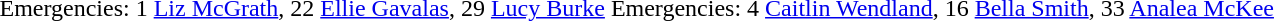<table>
<tr>
<td valign="top"><br>
Emergencies: 1 <a href='#'>Liz McGrath</a>, 22 <a href='#'>Ellie Gavalas</a>, 29 <a href='#'>Lucy Burke</a></td>
<td valign="top"><br>
Emergencies: 4 <a href='#'>Caitlin Wendland</a>, 16 <a href='#'>Bella Smith</a>, 33 <a href='#'>Analea McKee</a></td>
</tr>
</table>
